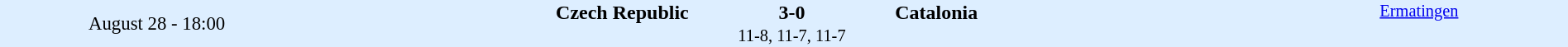<table style="width: 100%; background:#ddeeff;" cellspacing="0">
<tr>
<td style=font-size:95% align=center rowspan=3 width=20%>August 28 - 18:00</td>
</tr>
<tr>
<td width=24% align=right><strong>Czech Republic</strong></td>
<td align=center width=13%><strong>3-0</strong></td>
<td width=24%><strong>Catalonia</strong></td>
<td style=font-size:85% rowspan=3 valign=top align=center><a href='#'>Ermatingen</a></td>
</tr>
<tr style=font-size:85%>
<td colspan=3 align=center>11-8, 11-7, 11-7</td>
</tr>
</table>
